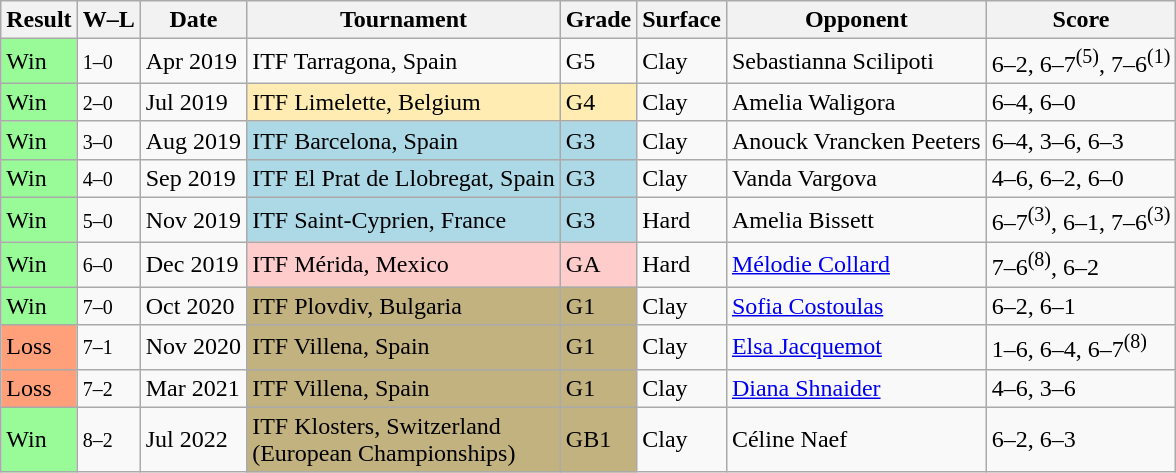<table class="sortable wikitable">
<tr>
<th>Result</th>
<th class="unsortable">W–L</th>
<th>Date</th>
<th>Tournament</th>
<th>Grade</th>
<th>Surface</th>
<th>Opponent</th>
<th class="unsortable">Score</th>
</tr>
<tr>
<td bgcolor="98FB98">Win</td>
<td><small>1–0</small></td>
<td>Apr 2019</td>
<td>ITF Tarragona, Spain</td>
<td>G5</td>
<td>Clay</td>
<td> Sebastianna Scilipoti</td>
<td>6–2, 6–7<sup>(5)</sup>, 7–6<sup>(1)</sup></td>
</tr>
<tr>
<td bgcolor="98FB98">Win</td>
<td><small>2–0</small></td>
<td>Jul 2019</td>
<td bgcolor=#ffecb2>ITF Limelette, Belgium</td>
<td bgcolor=#ffecb2>G4</td>
<td>Clay</td>
<td> Amelia Waligora</td>
<td>6–4, 6–0</td>
</tr>
<tr>
<td bgcolor="98FB98">Win</td>
<td><small>3–0</small></td>
<td>Aug 2019</td>
<td bgcolor="lightblue">ITF Barcelona, Spain</td>
<td bgcolor="lightblue">G3</td>
<td>Clay</td>
<td> Anouck Vrancken Peeters</td>
<td>6–4, 3–6, 6–3</td>
</tr>
<tr>
<td bgcolor="98FB98">Win</td>
<td><small>4–0</small></td>
<td>Sep 2019</td>
<td bgcolor="lightblue">ITF El Prat de Llobregat, Spain</td>
<td bgcolor="lightblue">G3</td>
<td>Clay</td>
<td> Vanda Vargova</td>
<td>4–6, 6–2, 6–0</td>
</tr>
<tr>
<td bgcolor="98FB98">Win</td>
<td><small>5–0</small></td>
<td>Nov 2019</td>
<td bgcolor="lightblue">ITF Saint-Cyprien, France</td>
<td bgcolor="lightblue">G3</td>
<td>Hard</td>
<td> Amelia Bissett</td>
<td>6–7<sup>(3)</sup>, 6–1, 7–6<sup>(3)</sup></td>
</tr>
<tr>
<td bgcolor="98FB98">Win</td>
<td><small>6–0</small></td>
<td>Dec 2019</td>
<td bgcolor=#ffcccc>ITF Mérida, Mexico</td>
<td bgcolor=#ffcccc>GA</td>
<td>Hard</td>
<td> <a href='#'>Mélodie Collard</a></td>
<td>7–6<sup>(8)</sup>, 6–2</td>
</tr>
<tr>
<td bgcolor="98FB98">Win</td>
<td><small>7–0</small></td>
<td>Oct 2020</td>
<td bgcolor=#C2B280>ITF Plovdiv, Bulgaria</td>
<td bgcolor=#C2B280>G1</td>
<td>Clay</td>
<td> <a href='#'>Sofia Costoulas</a></td>
<td>6–2, 6–1</td>
</tr>
<tr>
<td style="background:#ffa07a;">Loss</td>
<td><small>7–1</small></td>
<td>Nov 2020</td>
<td bgcolor=#C2B280>ITF Villena, Spain</td>
<td bgcolor=#C2B280>G1</td>
<td>Clay</td>
<td> <a href='#'>Elsa Jacquemot</a></td>
<td>1–6, 6–4, 6–7<sup>(8)</sup></td>
</tr>
<tr>
<td style="background:#ffa07a;">Loss</td>
<td><small>7–2</small></td>
<td>Mar 2021</td>
<td bgcolor=#C2B280>ITF Villena, Spain</td>
<td bgcolor=#C2B280>G1</td>
<td>Clay</td>
<td> <a href='#'>Diana Shnaider</a></td>
<td>4–6, 3–6</td>
</tr>
<tr>
<td bgcolor="98FB98">Win</td>
<td><small>8–2</small></td>
<td>Jul 2022</td>
<td bgcolor=#C2B280>ITF Klosters, Switzerland <br>(European Championships)</td>
<td bgcolor=#C2B280>GB1</td>
<td>Clay</td>
<td> Céline Naef</td>
<td>6–2, 6–3</td>
</tr>
</table>
